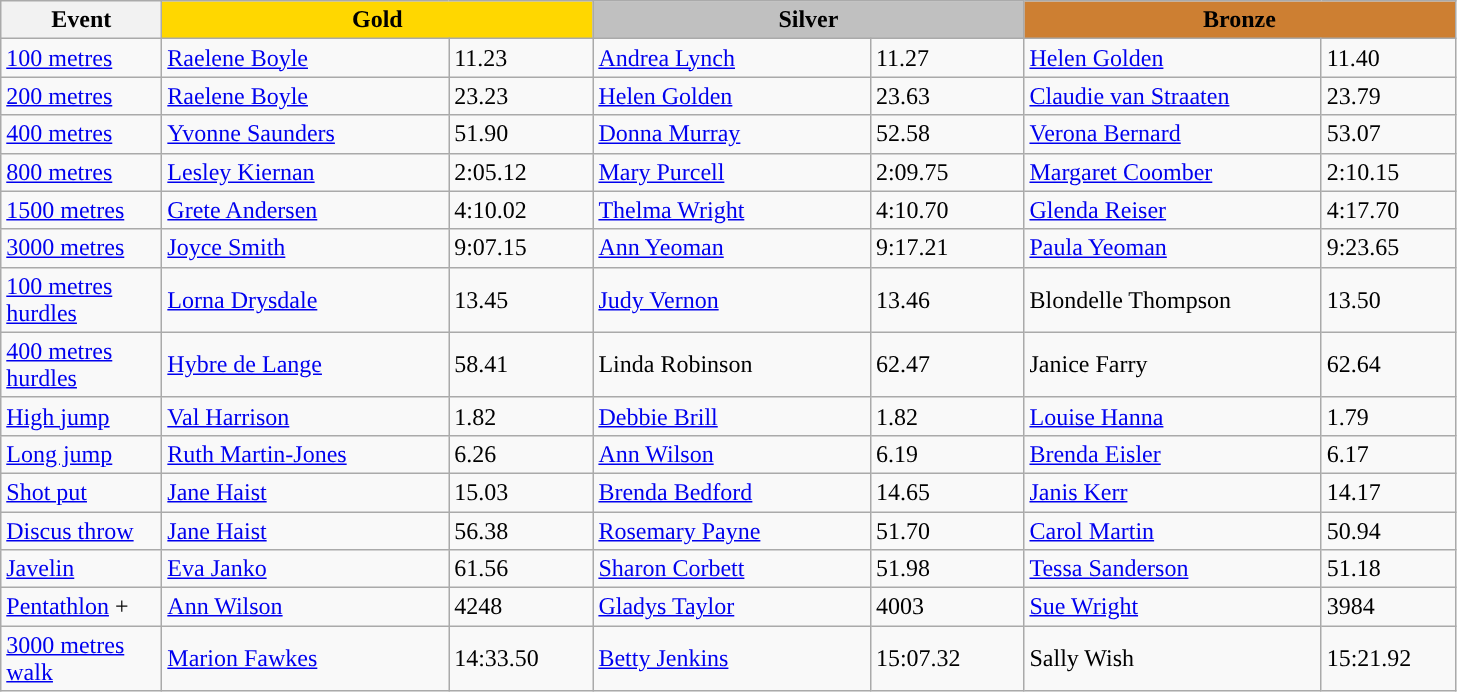<table class="wikitable" style="text-align:left">
<tr>
<th width=100>Event</th>
<th colspan="2" width="280" style="background:gold;">Gold</th>
<th colspan="2" width="280" style="background:silver;">Silver</th>
<th colspan="2" width="280" style="background:#CD7F32;">Bronze</th>
</tr>
<tr>
<td><a href='#'>100 metres</a></td>
<td> <a href='#'>Raelene Boyle</a></td>
<td>11.23</td>
<td><a href='#'>Andrea Lynch</a></td>
<td>11.27</td>
<td> <a href='#'>Helen Golden</a></td>
<td>11.40</td>
</tr>
<tr>
<td><a href='#'>200 metres</a></td>
<td> <a href='#'>Raelene Boyle</a></td>
<td>23.23</td>
<td> <a href='#'>Helen Golden</a></td>
<td>23.63</td>
<td> <a href='#'>Claudie van Straaten</a></td>
<td>23.79</td>
</tr>
<tr>
<td><a href='#'>400 metres</a></td>
<td> <a href='#'>Yvonne Saunders</a></td>
<td>51.90</td>
<td><a href='#'>Donna Murray</a></td>
<td>52.58</td>
<td><a href='#'>Verona Bernard</a></td>
<td>53.07</td>
</tr>
<tr>
<td><a href='#'>800 metres</a></td>
<td><a href='#'>Lesley Kiernan</a></td>
<td>2:05.12</td>
<td> <a href='#'>Mary Purcell</a></td>
<td>2:09.75</td>
<td> <a href='#'>Margaret Coomber</a></td>
<td>2:10.15</td>
</tr>
<tr>
<td><a href='#'>1500 metres</a></td>
<td> <a href='#'>Grete Andersen</a></td>
<td>4:10.02</td>
<td> <a href='#'>Thelma Wright</a></td>
<td>4:10.70</td>
<td> <a href='#'>Glenda Reiser</a></td>
<td>4:17.70</td>
</tr>
<tr>
<td><a href='#'>3000 metres</a></td>
<td><a href='#'>Joyce Smith</a></td>
<td>9:07.15</td>
<td><a href='#'>Ann Yeoman</a></td>
<td>9:17.21</td>
<td><a href='#'>Paula Yeoman</a></td>
<td>9:23.65</td>
</tr>
<tr>
<td><a href='#'>100 metres hurdles</a></td>
<td><a href='#'>Lorna Drysdale</a></td>
<td>13.45</td>
<td><a href='#'>Judy Vernon</a></td>
<td>13.46</td>
<td>Blondelle Thompson</td>
<td>13.50</td>
</tr>
<tr>
<td><a href='#'>400 metres hurdles</a></td>
<td> <a href='#'>Hybre de Lange</a></td>
<td>58.41</td>
<td>Linda Robinson</td>
<td>62.47</td>
<td>Janice Farry</td>
<td>62.64</td>
</tr>
<tr>
<td><a href='#'>High jump</a></td>
<td><a href='#'>Val Harrison</a></td>
<td>1.82</td>
<td> <a href='#'>Debbie Brill</a></td>
<td>1.82</td>
<td> <a href='#'>Louise Hanna</a></td>
<td>1.79</td>
</tr>
<tr>
<td><a href='#'>Long jump</a></td>
<td> <a href='#'>Ruth Martin-Jones</a></td>
<td>6.26</td>
<td><a href='#'>Ann Wilson</a></td>
<td>6.19</td>
<td> <a href='#'>Brenda Eisler</a></td>
<td>6.17</td>
</tr>
<tr>
<td><a href='#'>Shot put</a></td>
<td> <a href='#'>Jane Haist</a></td>
<td>15.03</td>
<td><a href='#'>Brenda Bedford</a></td>
<td>14.65</td>
<td><a href='#'>Janis Kerr</a></td>
<td>14.17</td>
</tr>
<tr>
<td><a href='#'>Discus throw</a></td>
<td> <a href='#'>Jane Haist</a></td>
<td>56.38</td>
<td> <a href='#'>Rosemary Payne</a></td>
<td>51.70</td>
<td> <a href='#'>Carol Martin</a></td>
<td>50.94</td>
</tr>
<tr>
<td><a href='#'>Javelin</a></td>
<td> <a href='#'>Eva Janko</a></td>
<td>61.56</td>
<td><a href='#'>Sharon Corbett</a></td>
<td>51.98</td>
<td><a href='#'>Tessa Sanderson</a></td>
<td>51.18</td>
</tr>
<tr>
<td><a href='#'>Pentathlon</a> +</td>
<td><a href='#'>Ann Wilson</a></td>
<td>4248</td>
<td><a href='#'>Gladys Taylor</a></td>
<td>4003</td>
<td><a href='#'>Sue Wright</a></td>
<td>3984</td>
</tr>
<tr>
<td><a href='#'>3000 metres walk</a></td>
<td><a href='#'>Marion Fawkes</a></td>
<td>14:33.50</td>
<td><a href='#'>Betty Jenkins</a></td>
<td>15:07.32</td>
<td>Sally Wish</td>
<td>15:21.92</td>
</tr>
</table>
